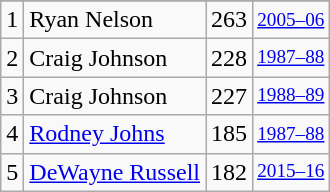<table class="wikitable">
<tr>
</tr>
<tr>
<td>1</td>
<td>Ryan Nelson</td>
<td>263</td>
<td style="font-size:80%;"><a href='#'>2005–06</a></td>
</tr>
<tr>
<td>2</td>
<td>Craig Johnson</td>
<td>228</td>
<td style="font-size:80%;"><a href='#'>1987–88</a></td>
</tr>
<tr>
<td>3</td>
<td>Craig Johnson</td>
<td>227</td>
<td style="font-size:80%;"><a href='#'>1988–89</a></td>
</tr>
<tr>
<td>4</td>
<td><a href='#'>Rodney Johns</a></td>
<td>185</td>
<td style="font-size:80%;"><a href='#'>1987–88</a></td>
</tr>
<tr>
<td>5</td>
<td><a href='#'>DeWayne Russell</a></td>
<td>182</td>
<td style="font-size:80%;"><a href='#'>2015–16</a></td>
</tr>
</table>
